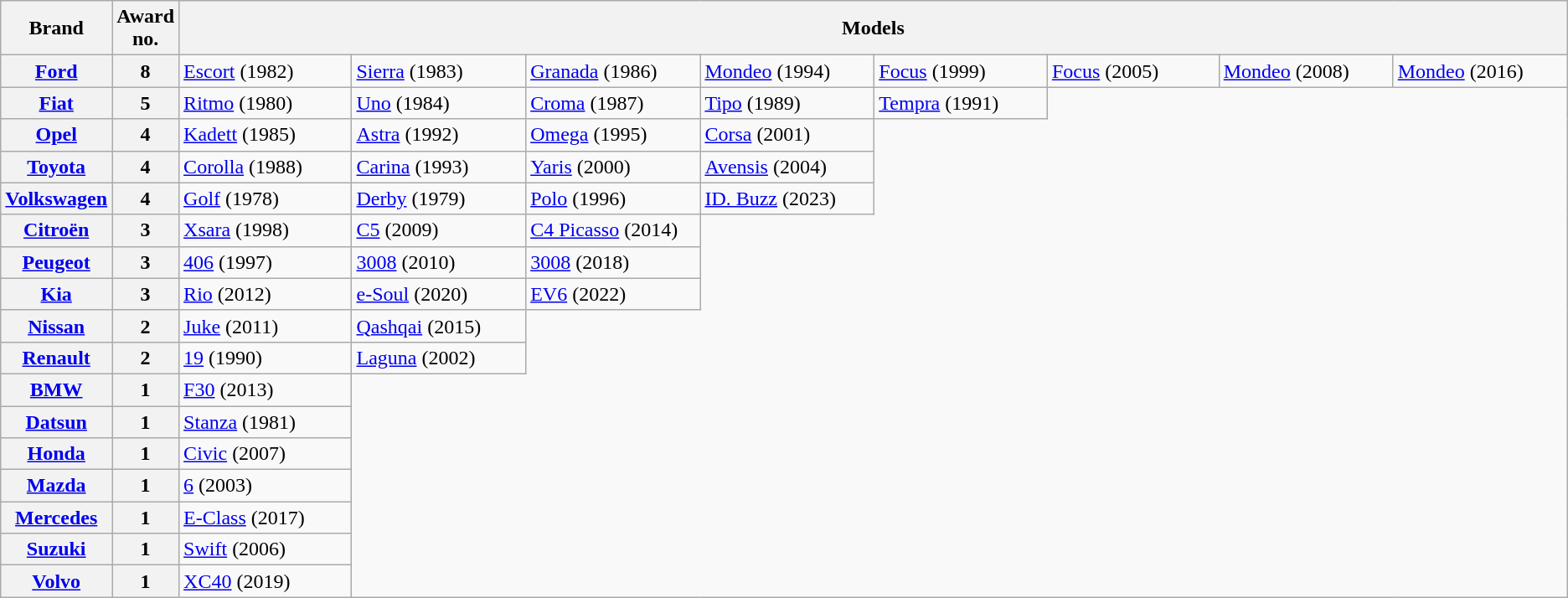<table class="wikitable sortable">
<tr>
<th>Brand</th>
<th>Award no.</th>
<th colspan=8 align=center>Models</th>
</tr>
<tr>
<th> <a href='#'>Ford</a></th>
<th>8</th>
<td width="150"><a href='#'>Escort</a> (1982)</td>
<td width="150"><a href='#'>Sierra</a> (1983)</td>
<td width="150"><a href='#'>Granada</a> (1986)</td>
<td width="150"><a href='#'>Mondeo</a> (1994)</td>
<td width="150"><a href='#'>Focus</a> (1999)</td>
<td width="150"><a href='#'>Focus</a> (2005)</td>
<td width="150"><a href='#'>Mondeo</a> (2008)</td>
<td width="150"><a href='#'>Mondeo</a> (2016)</td>
</tr>
<tr>
<th> <a href='#'>Fiat</a></th>
<th>5</th>
<td><a href='#'>Ritmo</a> (1980)</td>
<td><a href='#'>Uno</a> (1984)</td>
<td><a href='#'>Croma</a> (1987)</td>
<td><a href='#'>Tipo</a> (1989)</td>
<td><a href='#'>Tempra</a> (1991)</td>
</tr>
<tr>
<th> <a href='#'>Opel</a></th>
<th>4</th>
<td><a href='#'>Kadett</a> (1985)</td>
<td><a href='#'>Astra</a> (1992)</td>
<td><a href='#'>Omega</a> (1995)</td>
<td><a href='#'>Corsa</a> (2001)</td>
</tr>
<tr>
<th> <a href='#'>Toyota</a></th>
<th>4</th>
<td><a href='#'>Corolla</a> (1988)</td>
<td><a href='#'>Carina</a> (1993)</td>
<td><a href='#'>Yaris</a> (2000)</td>
<td><a href='#'>Avensis</a> (2004)</td>
</tr>
<tr>
<th> <a href='#'>Volkswagen</a></th>
<th>4</th>
<td><a href='#'>Golf</a> (1978)</td>
<td><a href='#'>Derby</a> (1979)</td>
<td><a href='#'>Polo</a> (1996)</td>
<td><a href='#'>ID. Buzz</a> (2023)</td>
</tr>
<tr>
<th> <a href='#'>Citroën</a></th>
<th>3</th>
<td><a href='#'>Xsara</a> (1998)</td>
<td><a href='#'>C5</a> (2009)</td>
<td><a href='#'>C4 Picasso</a> (2014)</td>
</tr>
<tr>
<th> <a href='#'>Peugeot</a></th>
<th>3</th>
<td><a href='#'>406</a> (1997)</td>
<td><a href='#'>3008</a> (2010)</td>
<td><a href='#'>3008</a> (2018)</td>
</tr>
<tr>
<th> <a href='#'>Kia</a></th>
<th>3</th>
<td><a href='#'>Rio</a> (2012)</td>
<td><a href='#'>e-Soul</a> (2020)</td>
<td><a href='#'>EV6</a> (2022)</td>
</tr>
<tr>
<th> <a href='#'>Nissan</a></th>
<th>2</th>
<td><a href='#'>Juke</a> (2011)</td>
<td><a href='#'>Qashqai</a> (2015)</td>
</tr>
<tr>
<th> <a href='#'>Renault</a></th>
<th>2</th>
<td><a href='#'>19</a> (1990)</td>
<td><a href='#'>Laguna</a> (2002)</td>
</tr>
<tr>
<th> <a href='#'>BMW</a></th>
<th>1</th>
<td><a href='#'>F30</a> (2013)</td>
</tr>
<tr>
<th> <a href='#'>Datsun</a></th>
<th>1</th>
<td><a href='#'>Stanza</a> (1981)</td>
</tr>
<tr>
<th> <a href='#'>Honda</a></th>
<th>1</th>
<td><a href='#'>Civic</a> (2007)</td>
</tr>
<tr>
<th> <a href='#'>Mazda</a></th>
<th>1</th>
<td><a href='#'>6</a> (2003)</td>
</tr>
<tr>
<th> <a href='#'>Mercedes</a></th>
<th>1</th>
<td><a href='#'>E-Class</a> (2017)</td>
</tr>
<tr>
<th> <a href='#'>Suzuki</a></th>
<th>1</th>
<td><a href='#'>Swift</a> (2006)</td>
</tr>
<tr>
<th> <a href='#'>Volvo</a></th>
<th>1</th>
<td><a href='#'>XC40</a> (2019)</td>
</tr>
</table>
